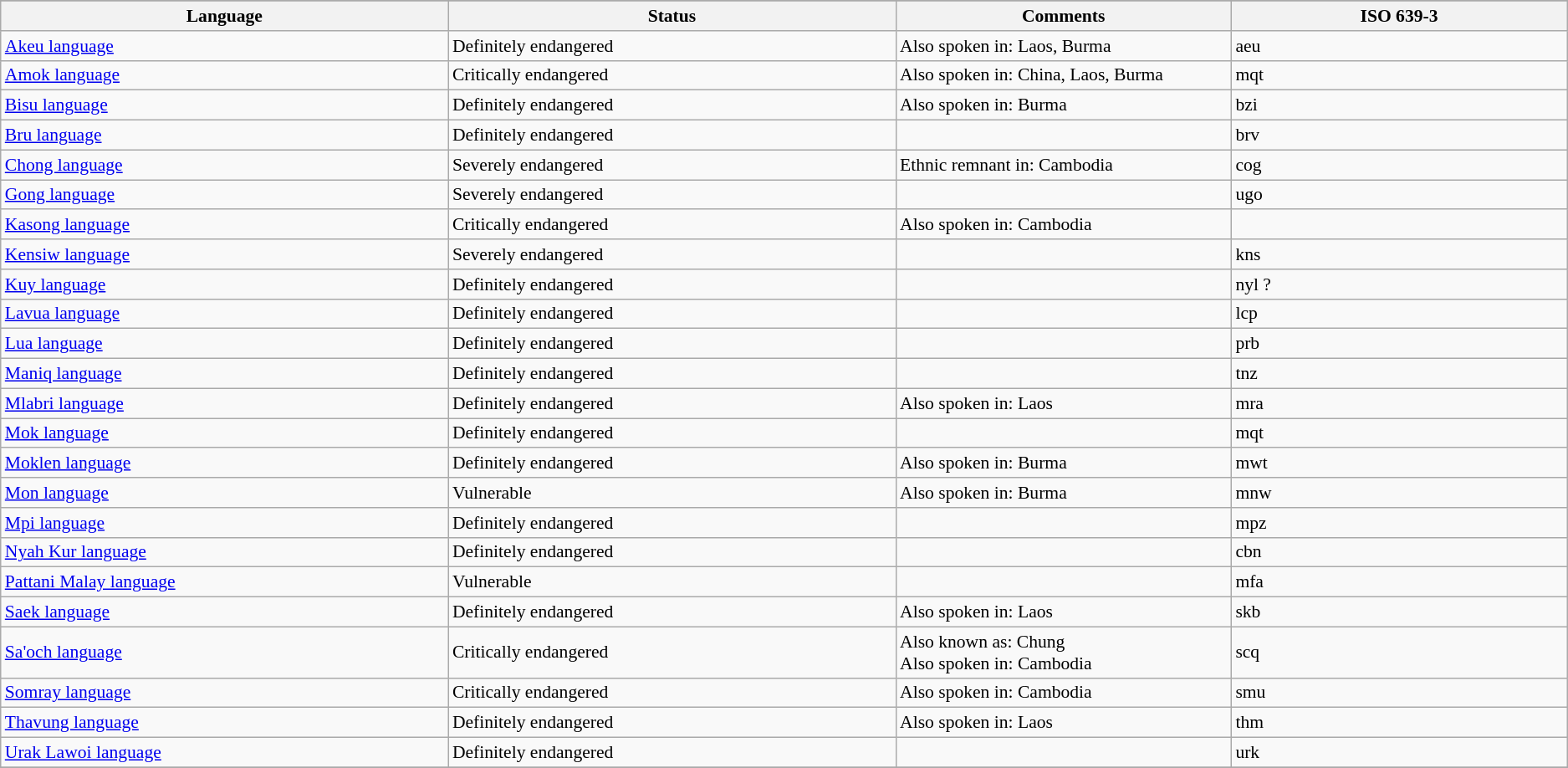<table class="wikitable" align="center" style="font-size:90%">
<tr>
</tr>
<tr>
<th width="20%">Language</th>
<th width="20%">Status</th>
<th width="15%">Comments</th>
<th width="15%">ISO 639-3</th>
</tr>
<tr>
<td><a href='#'>Akeu language</a></td>
<td>Definitely endangered</td>
<td>Also spoken in: Laos, Burma</td>
<td>aeu</td>
</tr>
<tr>
<td><a href='#'>Amok language</a></td>
<td>Critically endangered</td>
<td>Also spoken in: China, Laos, Burma</td>
<td>mqt</td>
</tr>
<tr>
<td><a href='#'>Bisu language</a></td>
<td>Definitely endangered</td>
<td>Also spoken in: Burma</td>
<td>bzi</td>
</tr>
<tr>
<td><a href='#'>Bru language</a></td>
<td>Definitely endangered</td>
<td> </td>
<td>brv</td>
</tr>
<tr>
<td><a href='#'>Chong language</a></td>
<td>Severely endangered</td>
<td>Ethnic remnant in: Cambodia</td>
<td>cog</td>
</tr>
<tr>
<td><a href='#'>Gong language</a></td>
<td>Severely endangered</td>
<td> </td>
<td>ugo</td>
</tr>
<tr>
<td><a href='#'>Kasong language</a></td>
<td>Critically endangered</td>
<td>Also spoken in: Cambodia</td>
<td></td>
</tr>
<tr>
<td><a href='#'>Kensiw language</a></td>
<td>Severely endangered</td>
<td> </td>
<td>kns</td>
</tr>
<tr>
<td><a href='#'>Kuy language</a></td>
<td>Definitely endangered</td>
<td> </td>
<td>nyl ?</td>
</tr>
<tr>
<td><a href='#'>Lavua language</a></td>
<td>Definitely endangered</td>
<td> </td>
<td>lcp</td>
</tr>
<tr>
<td><a href='#'>Lua language</a></td>
<td>Definitely endangered</td>
<td> </td>
<td>prb</td>
</tr>
<tr>
<td><a href='#'>Maniq language</a></td>
<td>Definitely endangered</td>
<td> </td>
<td>tnz</td>
</tr>
<tr>
<td><a href='#'>Mlabri language</a></td>
<td>Definitely endangered</td>
<td>Also spoken in: Laos</td>
<td>mra</td>
</tr>
<tr>
<td><a href='#'>Mok language</a></td>
<td>Definitely endangered</td>
<td></td>
<td>mqt</td>
</tr>
<tr>
<td><a href='#'>Moklen language</a></td>
<td>Definitely endangered</td>
<td>Also spoken in: Burma</td>
<td>mwt</td>
</tr>
<tr>
<td><a href='#'>Mon language</a></td>
<td>Vulnerable</td>
<td>Also spoken in: Burma</td>
<td>mnw</td>
</tr>
<tr>
<td><a href='#'>Mpi language</a></td>
<td>Definitely endangered</td>
<td> </td>
<td>mpz</td>
</tr>
<tr>
<td><a href='#'>Nyah Kur language</a></td>
<td>Definitely endangered</td>
<td> </td>
<td>cbn</td>
</tr>
<tr>
<td><a href='#'>Pattani Malay language</a></td>
<td>Vulnerable</td>
<td> </td>
<td>mfa</td>
</tr>
<tr>
<td><a href='#'>Saek language</a></td>
<td>Definitely endangered</td>
<td>Also spoken in: Laos</td>
<td>skb</td>
</tr>
<tr>
<td><a href='#'>Sa'och language</a></td>
<td>Critically endangered</td>
<td>Also known as: Chung<br>Also spoken in: Cambodia</td>
<td>scq</td>
</tr>
<tr>
<td><a href='#'>Somray language</a></td>
<td>Critically endangered</td>
<td>Also spoken in: Cambodia</td>
<td>smu</td>
</tr>
<tr>
<td><a href='#'>Thavung language</a></td>
<td>Definitely endangered</td>
<td>Also spoken in: Laos</td>
<td>thm</td>
</tr>
<tr>
<td><a href='#'>Urak Lawoi language</a></td>
<td>Definitely endangered</td>
<td> </td>
<td>urk</td>
</tr>
<tr>
</tr>
</table>
